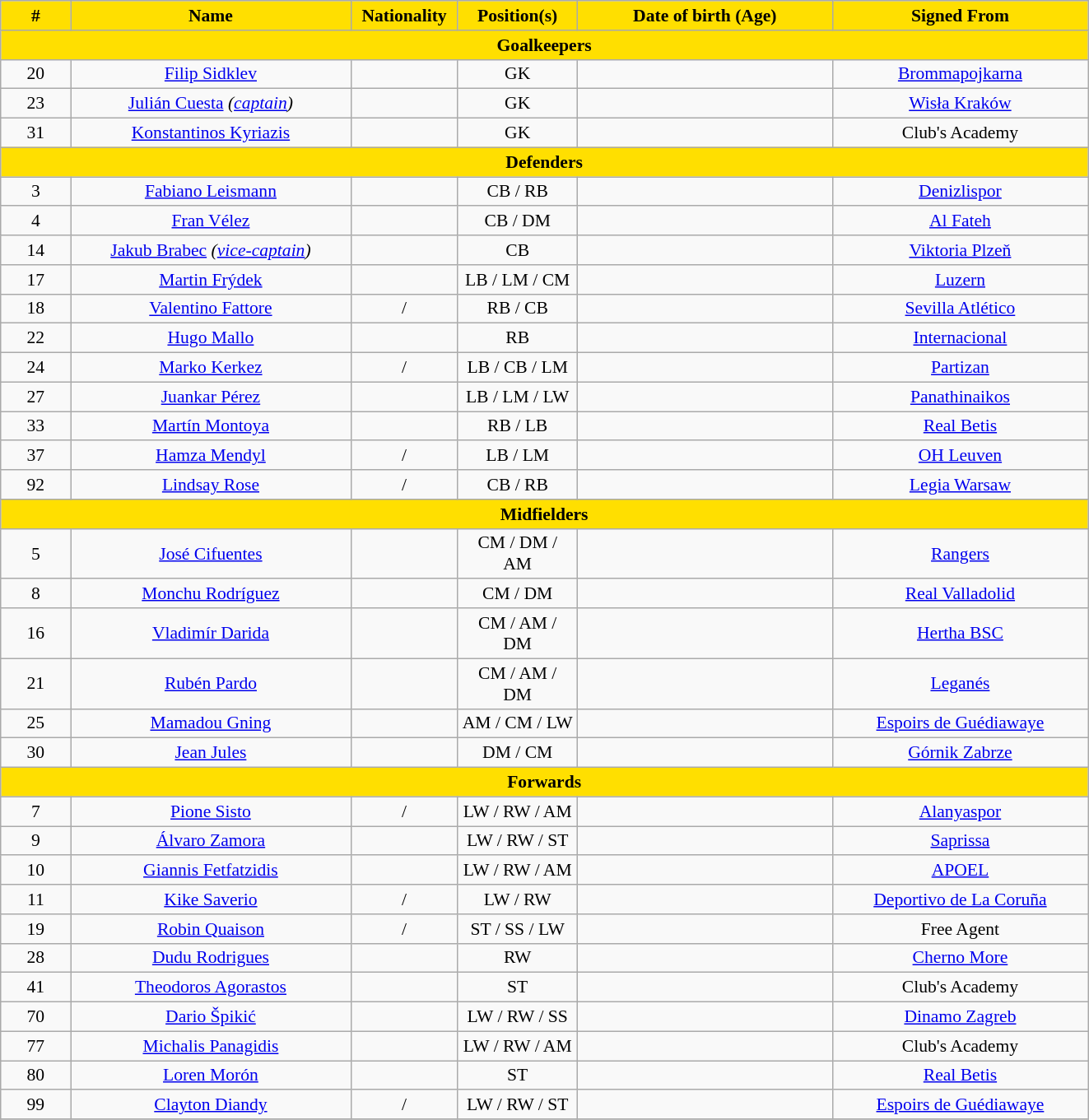<table class="wikitable" style="text-align:center; font-size:90%;">
<tr>
<th style="background:#FFDF00; color:black; text-align:center;"; width=50>#</th>
<th style="background:#FFDF00; color:black; text-align:center;"; width=220>Name</th>
<th style="background:#FFDF00; color:black; text-align:center;"; width=80>Nationality</th>
<th style="background:#FFDF00; color:black; text-align:center;"; width=90>Position(s)</th>
<th style="background:#FFDF00; color:black; text-align:center;"; width=200>Date of birth (Age)</th>
<th style="background:#FFDF00; color:black; text-align:center;"; width=200>Signed From</th>
</tr>
<tr>
<th colspan="6" style="background:#FFDF00; color:black; text-align:center"><strong>Goalkeepers</strong></th>
</tr>
<tr>
<td>20</td>
<td><a href='#'>Filip Sidklev</a></td>
<td></td>
<td>GK</td>
<td></td>
<td> <a href='#'>Brommapojkarna</a></td>
</tr>
<tr>
<td>23</td>
<td><a href='#'>Julián Cuesta</a> <em>(<a href='#'>captain</a>)</em></td>
<td></td>
<td>GK</td>
<td></td>
<td> <a href='#'>Wisła Kraków</a></td>
</tr>
<tr>
<td>31</td>
<td><a href='#'>Konstantinos Kyriazis</a></td>
<td></td>
<td>GK</td>
<td></td>
<td>Club's Academy</td>
</tr>
<tr>
<th colspan="6" style="background:#FFDF00; color:black; text-align:center"><strong>Defenders</strong></th>
</tr>
<tr>
<td>3</td>
<td><a href='#'>Fabiano Leismann</a></td>
<td></td>
<td>CB / RB</td>
<td></td>
<td> <a href='#'>Denizlispor</a></td>
</tr>
<tr>
<td>4</td>
<td><a href='#'>Fran Vélez</a></td>
<td></td>
<td>CB / DM</td>
<td></td>
<td> <a href='#'>Al Fateh</a></td>
</tr>
<tr>
<td>14</td>
<td><a href='#'>Jakub Brabec</a> <em>(<a href='#'>vice-captain</a>)</em></td>
<td></td>
<td>CB</td>
<td></td>
<td> <a href='#'>Viktoria Plzeň</a></td>
</tr>
<tr>
<td>17</td>
<td><a href='#'>Martin Frýdek</a></td>
<td></td>
<td>LB / LM / CM</td>
<td></td>
<td> <a href='#'>Luzern</a></td>
</tr>
<tr>
<td>18</td>
<td><a href='#'>Valentino Fattore</a></td>
<td> / </td>
<td>RB / CB</td>
<td></td>
<td> <a href='#'>Sevilla Atlético</a></td>
</tr>
<tr>
<td>22</td>
<td><a href='#'>Hugo Mallo</a></td>
<td></td>
<td>RB</td>
<td></td>
<td> <a href='#'>Internacional</a></td>
</tr>
<tr>
<td>24</td>
<td><a href='#'>Marko Kerkez</a></td>
<td> / </td>
<td>LB / CB / LM</td>
<td></td>
<td> <a href='#'>Partizan</a></td>
</tr>
<tr>
<td>27</td>
<td><a href='#'>Juankar Pérez</a></td>
<td></td>
<td>LB / LM / LW</td>
<td></td>
<td> <a href='#'>Panathinaikos</a></td>
</tr>
<tr>
<td>33</td>
<td><a href='#'>Martín Montoya</a></td>
<td></td>
<td>RB / LB</td>
<td></td>
<td> <a href='#'>Real Betis</a></td>
</tr>
<tr>
<td>37</td>
<td><a href='#'>Hamza Mendyl</a></td>
<td> / </td>
<td>LB / LM</td>
<td></td>
<td> <a href='#'>OH Leuven</a></td>
</tr>
<tr>
<td>92</td>
<td><a href='#'>Lindsay Rose</a></td>
<td> / </td>
<td>CB / RB</td>
<td></td>
<td> <a href='#'>Legia Warsaw</a></td>
</tr>
<tr>
<th colspan="6" style="background:#FFDF00; color:black; text-align:center"><strong>Midfielders</strong></th>
</tr>
<tr>
<td>5</td>
<td><a href='#'>José Cifuentes</a></td>
<td></td>
<td>CM / DM / AM</td>
<td></td>
<td> <a href='#'>Rangers</a></td>
</tr>
<tr>
<td>8</td>
<td><a href='#'>Monchu Rodríguez</a></td>
<td></td>
<td>CM / DM</td>
<td></td>
<td> <a href='#'>Real Valladolid</a></td>
</tr>
<tr>
<td>16</td>
<td><a href='#'>Vladimír Darida</a></td>
<td></td>
<td>CM / AM / DM</td>
<td></td>
<td> <a href='#'>Hertha BSC</a></td>
</tr>
<tr>
<td>21</td>
<td><a href='#'>Rubén Pardo</a></td>
<td></td>
<td>CM / AM / DM</td>
<td></td>
<td> <a href='#'>Leganés</a></td>
</tr>
<tr>
<td>25</td>
<td><a href='#'>Mamadou Gning</a></td>
<td></td>
<td>AM / CM / LW</td>
<td></td>
<td> <a href='#'>Espoirs de Guédiawaye</a></td>
</tr>
<tr>
<td>30</td>
<td><a href='#'>Jean Jules</a></td>
<td></td>
<td>DM / CM</td>
<td></td>
<td> <a href='#'>Górnik Zabrze</a></td>
</tr>
<tr>
<th colspan="6" style="background:#FFDF00; color:black; text-align:center"><strong>Forwards</strong></th>
</tr>
<tr>
<td>7</td>
<td><a href='#'>Pione Sisto</a></td>
<td> / </td>
<td>LW / RW / AM</td>
<td></td>
<td> <a href='#'>Alanyaspor</a></td>
</tr>
<tr>
<td>9</td>
<td><a href='#'>Álvaro Zamora</a></td>
<td></td>
<td>LW / RW / ST</td>
<td></td>
<td> <a href='#'>Saprissa</a></td>
</tr>
<tr>
<td>10</td>
<td><a href='#'>Giannis Fetfatzidis</a></td>
<td></td>
<td>LW / RW / AM</td>
<td></td>
<td> <a href='#'>APOEL</a></td>
</tr>
<tr>
<td>11</td>
<td><a href='#'>Kike Saverio</a></td>
<td> / </td>
<td>LW / RW</td>
<td></td>
<td> <a href='#'>Deportivo de La Coruña</a></td>
</tr>
<tr>
<td>19</td>
<td><a href='#'>Robin Quaison</a></td>
<td> / </td>
<td>ST / SS / LW</td>
<td></td>
<td>Free Agent</td>
</tr>
<tr>
<td>28</td>
<td><a href='#'>Dudu Rodrigues</a></td>
<td></td>
<td>RW</td>
<td></td>
<td> <a href='#'>Cherno More</a></td>
</tr>
<tr>
<td>41</td>
<td><a href='#'>Theodoros Agorastos</a></td>
<td></td>
<td>ST</td>
<td></td>
<td>Club's Academy</td>
</tr>
<tr>
<td>70</td>
<td><a href='#'>Dario Špikić</a></td>
<td></td>
<td>LW / RW / SS</td>
<td></td>
<td> <a href='#'>Dinamo Zagreb</a></td>
</tr>
<tr>
<td>77</td>
<td><a href='#'>Michalis Panagidis</a></td>
<td></td>
<td>LW / RW / AM</td>
<td></td>
<td>Club's Academy</td>
</tr>
<tr>
<td>80</td>
<td><a href='#'>Loren Morón</a></td>
<td></td>
<td>ST</td>
<td></td>
<td> <a href='#'>Real Betis</a></td>
</tr>
<tr>
<td>99</td>
<td><a href='#'>Clayton Diandy</a></td>
<td> / </td>
<td>LW / RW / ST</td>
<td></td>
<td> <a href='#'>Espoirs de Guédiawaye</a></td>
</tr>
<tr>
</tr>
</table>
